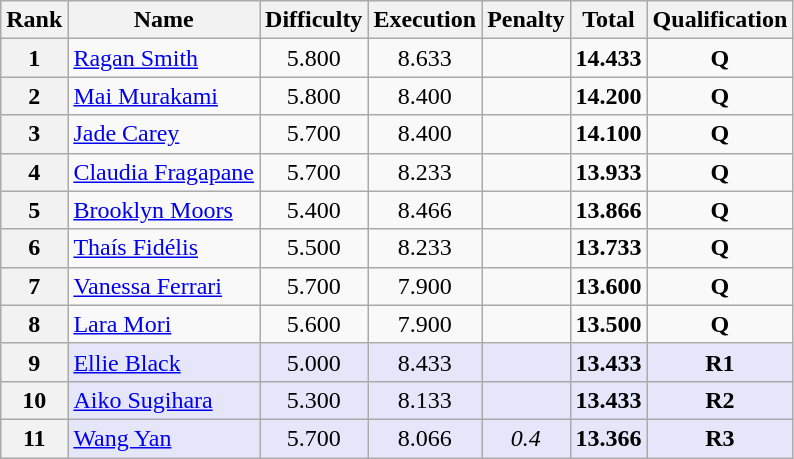<table class="wikitable sortable" style="text-align:center">
<tr>
<th>Rank</th>
<th>Name</th>
<th>Difficulty</th>
<th>Execution</th>
<th>Penalty</th>
<th>Total</th>
<th>Qualification</th>
</tr>
<tr>
<th><strong>1</strong></th>
<td align="left"> <a href='#'>Ragan Smith</a></td>
<td>5.800</td>
<td>8.633</td>
<td></td>
<td><strong>14.433</strong></td>
<td><strong>Q</strong></td>
</tr>
<tr>
<th><strong>2</strong></th>
<td align="left"> <a href='#'>Mai Murakami</a></td>
<td>5.800</td>
<td>8.400</td>
<td></td>
<td><strong>14.200</strong></td>
<td><strong>Q</strong></td>
</tr>
<tr>
<th><strong>3</strong></th>
<td align="left"> <a href='#'>Jade Carey</a></td>
<td>5.700</td>
<td>8.400</td>
<td></td>
<td><strong>14.100</strong></td>
<td><strong>Q</strong></td>
</tr>
<tr>
<th><strong>4</strong></th>
<td align="left"> <a href='#'>Claudia Fragapane</a></td>
<td>5.700</td>
<td>8.233</td>
<td></td>
<td><strong>13.933</strong></td>
<td><strong>Q</strong></td>
</tr>
<tr>
<th>5</th>
<td align="left"> <a href='#'>Brooklyn Moors</a></td>
<td>5.400</td>
<td>8.466</td>
<td></td>
<td><strong>13.866</strong></td>
<td><strong>Q</strong></td>
</tr>
<tr>
<th>6</th>
<td align="left"> <a href='#'>Thaís Fidélis</a></td>
<td>5.500</td>
<td>8.233</td>
<td></td>
<td><strong>13.733</strong></td>
<td><strong>Q</strong></td>
</tr>
<tr>
<th>7</th>
<td align="left"> <a href='#'>Vanessa Ferrari</a></td>
<td>5.700</td>
<td>7.900</td>
<td></td>
<td><strong>13.600</strong></td>
<td><strong>Q</strong></td>
</tr>
<tr>
<th><strong>8</strong></th>
<td align="left"> <a href='#'>Lara Mori</a></td>
<td>5.600</td>
<td>7.900</td>
<td></td>
<td><strong>13.500</strong></td>
<td><strong>Q</strong></td>
</tr>
<tr bgcolor="e6e6fa">
<th><strong>9</strong></th>
<td align="left"> <a href='#'>Ellie Black</a></td>
<td>5.000</td>
<td>8.433</td>
<td></td>
<td><strong>13.433</strong></td>
<td><strong>R1</strong></td>
</tr>
<tr bgcolor="e6e6fa">
<th><strong>10</strong></th>
<td align="left"> <a href='#'>Aiko Sugihara</a></td>
<td>5.300</td>
<td>8.133</td>
<td></td>
<td><strong>13.433</strong></td>
<td><strong>R2</strong></td>
</tr>
<tr bgcolor="e6e6fa">
<th><strong>11</strong></th>
<td align="left"> <a href='#'>Wang Yan</a></td>
<td>5.700</td>
<td>8.066</td>
<td><em>0.4</em></td>
<td><strong>13.366</strong></td>
<td><strong>R3</strong></td>
</tr>
</table>
